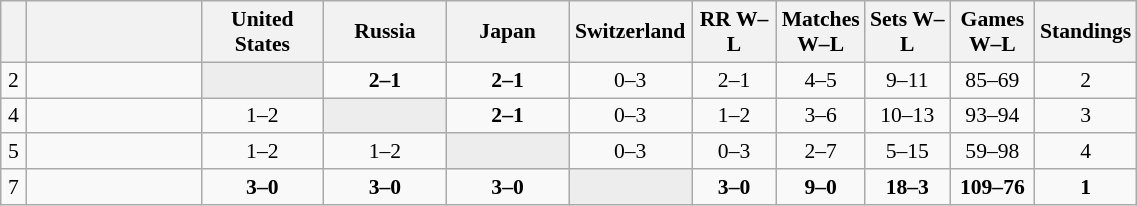<table class="wikitable" style="text-align:center; font-size:90%">
<tr>
<th width=10></th>
<th width=110></th>
<th width=75>United States<br></th>
<th width=75>Russia<br></th>
<th width=75>Japan<br></th>
<th width=75><strong>Switzerland<br></strong></th>
<th width=50>RR W–L</th>
<th width=50>Matches W–L</th>
<th width=50>Sets W–L</th>
<th width=50>Games W–L</th>
<th>Standings</th>
</tr>
<tr>
<td>2</td>
<td style="text-align:left;"></td>
<td style="background:#EDEDED;"></td>
<td><strong>2–1</strong></td>
<td><strong>2–1</strong></td>
<td>0–3</td>
<td>2–1</td>
<td>4–5</td>
<td>9–11</td>
<td>85–69</td>
<td>2</td>
</tr>
<tr>
<td>4</td>
<td style="text-align:left;"></td>
<td>1–2</td>
<td style="background:#EDEDED;"></td>
<td><strong>2–1</strong></td>
<td>0–3</td>
<td>1–2</td>
<td>3–6</td>
<td>10–13</td>
<td>93–94</td>
<td>3</td>
</tr>
<tr>
<td>5</td>
<td style="text-align:left;"></td>
<td>1–2</td>
<td>1–2</td>
<td style="background:#EDEDED;"></td>
<td>0–3</td>
<td>0–3</td>
<td>2–7</td>
<td>5–15</td>
<td>59–98</td>
<td>4</td>
</tr>
<tr>
<td>7</td>
<td style="text-align:left;"><strong></strong></td>
<td><strong>3–0</strong></td>
<td><strong>3–0</strong></td>
<td><strong>3–0</strong></td>
<td style="background:#EDEDED;"></td>
<td><strong>3–0</strong></td>
<td><strong>9–0</strong></td>
<td><strong>18–3</strong></td>
<td><strong>109–76</strong></td>
<td><strong>1</strong></td>
</tr>
</table>
